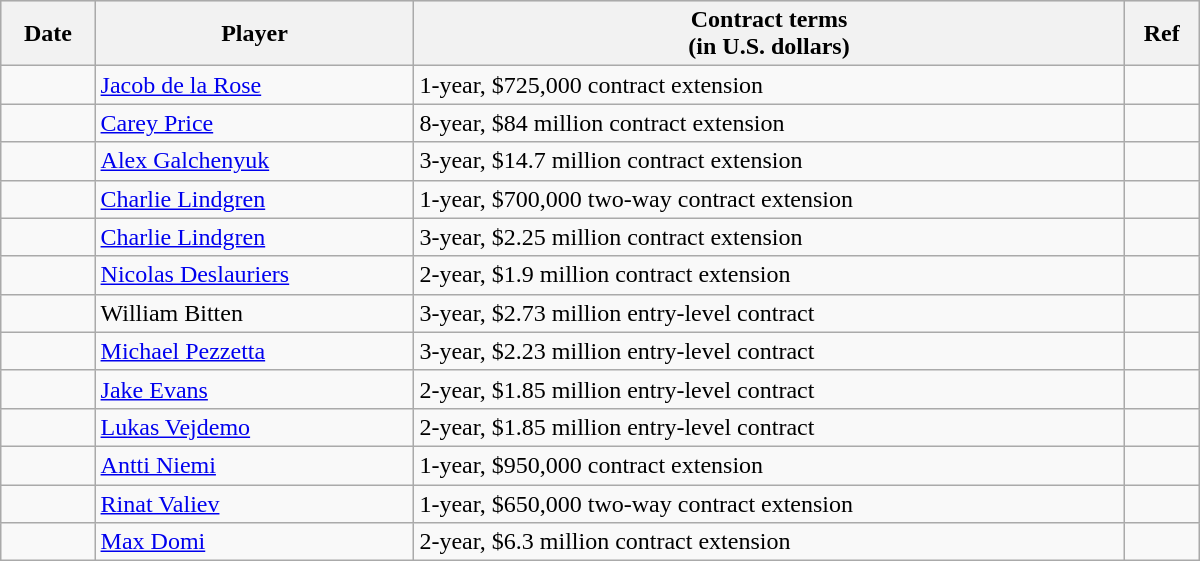<table class="wikitable" style="width:50em; padding:3px;;">
<tr style="background:#ddd;">
<th>Date</th>
<th>Player</th>
<th>Contract terms<br>(in U.S. dollars)</th>
<th>Ref</th>
</tr>
<tr>
<td></td>
<td><a href='#'>Jacob de la Rose</a></td>
<td>1-year, $725,000 contract extension</td>
<td></td>
</tr>
<tr>
<td></td>
<td><a href='#'>Carey Price</a></td>
<td>8-year, $84 million contract extension</td>
<td></td>
</tr>
<tr>
<td></td>
<td><a href='#'>Alex Galchenyuk</a></td>
<td>3-year, $14.7 million contract extension</td>
<td></td>
</tr>
<tr>
<td></td>
<td><a href='#'>Charlie Lindgren</a></td>
<td>1-year, $700,000 two-way contract extension</td>
<td></td>
</tr>
<tr>
<td></td>
<td><a href='#'>Charlie Lindgren</a></td>
<td>3-year, $2.25 million contract extension</td>
<td></td>
</tr>
<tr>
<td></td>
<td><a href='#'>Nicolas Deslauriers</a></td>
<td>2-year, $1.9 million contract extension</td>
<td></td>
</tr>
<tr>
<td></td>
<td>William Bitten</td>
<td>3-year, $2.73 million entry-level contract</td>
<td></td>
</tr>
<tr>
<td></td>
<td><a href='#'>Michael Pezzetta</a></td>
<td>3-year, $2.23 million entry-level contract</td>
<td></td>
</tr>
<tr>
<td></td>
<td><a href='#'>Jake Evans</a></td>
<td>2-year, $1.85 million entry-level contract</td>
<td></td>
</tr>
<tr>
<td></td>
<td><a href='#'>Lukas Vejdemo</a></td>
<td>2-year, $1.85 million entry-level contract</td>
<td></td>
</tr>
<tr>
<td></td>
<td><a href='#'>Antti Niemi</a></td>
<td>1-year, $950,000 contract extension</td>
<td></td>
</tr>
<tr>
<td></td>
<td><a href='#'>Rinat Valiev</a></td>
<td>1-year, $650,000 two-way contract extension</td>
<td></td>
</tr>
<tr>
<td></td>
<td><a href='#'>Max Domi</a></td>
<td>2-year, $6.3 million contract extension</td>
<td></td>
</tr>
</table>
